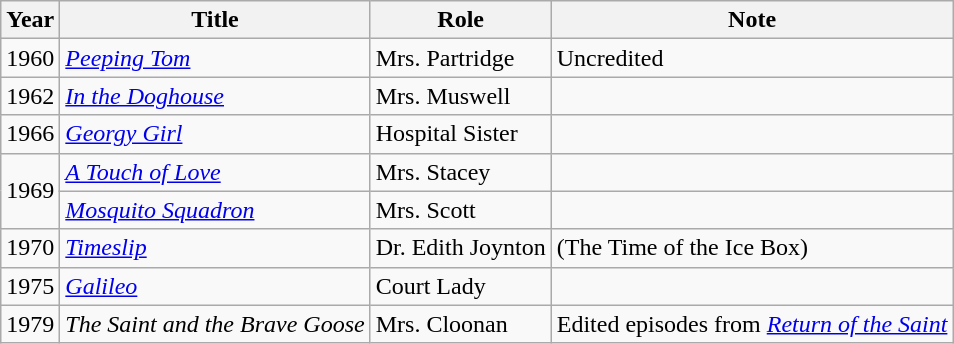<table class="wikitable">
<tr>
<th>Year</th>
<th>Title</th>
<th>Role</th>
<th>Note</th>
</tr>
<tr>
<td>1960</td>
<td><em><a href='#'>Peeping Tom</a></em></td>
<td>Mrs. Partridge</td>
<td>Uncredited</td>
</tr>
<tr>
<td>1962</td>
<td><em><a href='#'>In the Doghouse</a></em></td>
<td>Mrs. Muswell</td>
<td></td>
</tr>
<tr>
<td>1966</td>
<td><em><a href='#'>Georgy Girl</a></em></td>
<td>Hospital Sister</td>
<td></td>
</tr>
<tr>
<td rowspan=2>1969</td>
<td><em><a href='#'>A Touch of Love</a></em></td>
<td>Mrs. Stacey</td>
<td></td>
</tr>
<tr>
<td><em><a href='#'>Mosquito Squadron</a></em></td>
<td>Mrs. Scott</td>
<td></td>
</tr>
<tr>
<td>1970</td>
<td><em><a href='#'>Timeslip</a></em></td>
<td>Dr. Edith Joynton</td>
<td>(The Time of the Ice Box)</td>
</tr>
<tr>
<td>1975</td>
<td><em><a href='#'>Galileo</a></em></td>
<td>Court Lady</td>
<td></td>
</tr>
<tr>
<td>1979</td>
<td><em>The Saint and the Brave Goose</em></td>
<td>Mrs. Cloonan</td>
<td>Edited episodes from <em><a href='#'>Return of the Saint</a></em></td>
</tr>
</table>
